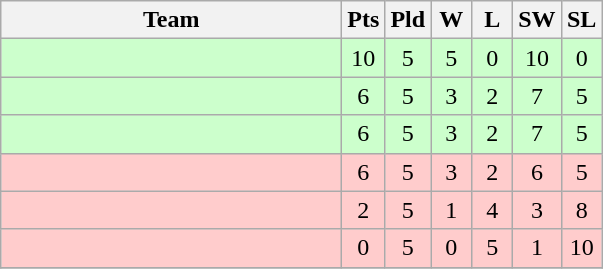<table class=wikitable style="text-align:center">
<tr>
<th width=220>Team</th>
<th width=20>Pts</th>
<th width=20>Pld</th>
<th width=20>W</th>
<th width=20>L</th>
<th width=20>SW</th>
<th width=20>SL</th>
</tr>
<tr style="background:#cfc;">
<td align=left></td>
<td>10</td>
<td>5</td>
<td>5</td>
<td>0</td>
<td>10</td>
<td>0</td>
</tr>
<tr style="background:#cfc;">
<td align=left></td>
<td>6</td>
<td>5</td>
<td>3</td>
<td>2</td>
<td>7</td>
<td>5</td>
</tr>
<tr style="background:#cfc;">
<td align=left></td>
<td>6</td>
<td>5</td>
<td>3</td>
<td>2</td>
<td>7</td>
<td>5</td>
</tr>
<tr style="background:#fcc;">
<td align=left></td>
<td>6</td>
<td>5</td>
<td>3</td>
<td>2</td>
<td>6</td>
<td>5</td>
</tr>
<tr style="background:#fcc;">
<td align=left></td>
<td>2</td>
<td>5</td>
<td>1</td>
<td>4</td>
<td>3</td>
<td>8</td>
</tr>
<tr style="background:#fcc;">
<td align=left></td>
<td>0</td>
<td>5</td>
<td>0</td>
<td>5</td>
<td>1</td>
<td>10</td>
</tr>
<tr>
</tr>
</table>
